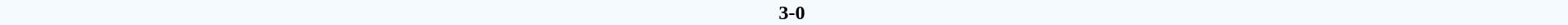<table style="width: 100%; background:#F5FAFF;" cellspacing="0">
<tr>
<td align=center rowspan=3 width=20%></td>
</tr>
<tr>
<td width=24% align=right></td>
<td align=center width=13%><strong>3-0</strong></td>
<td width=24%></td>
<td style=font-size:85% rowspan=3 align=center></td>
</tr>
</table>
